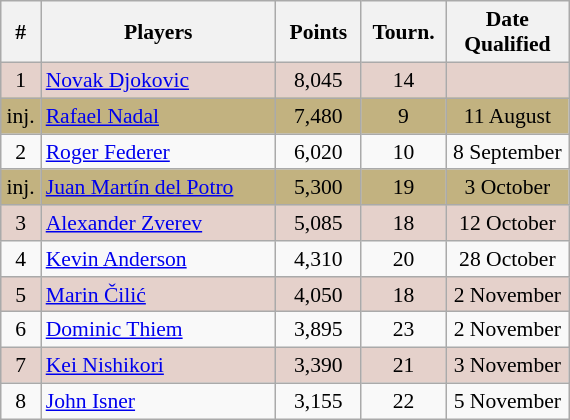<table class="sortable wikitable" align=right style=text-align:center;font-size:90%;text:justify>
<tr>
<th width=20>#</th>
<th width=150>Players</th>
<th width=50>Points</th>
<th width=50>Tourn.</th>
<th width=75>Date Qualified</th>
</tr>
<tr align=center bgcolor=#e5d1cb>
<td>1</td>
<td align=left> <a href='#'>Novak Djokovic</a></td>
<td>8,045</td>
<td>14</td>
<td></td>
</tr>
<tr align=center bgcolor=#C2B280>
<td>inj.</td>
<td align=left> <a href='#'>Rafael Nadal</a></td>
<td>7,480</td>
<td>9</td>
<td>11 August</td>
</tr>
<tr>
<td>2</td>
<td align=left> <a href='#'>Roger Federer</a></td>
<td>6,020</td>
<td>10</td>
<td>8 September</td>
</tr>
<tr align=center bgcolor=#C2B280>
<td>inj.</td>
<td align=left> <a href='#'>Juan Martín del Potro</a></td>
<td>5,300</td>
<td>19</td>
<td>3 October</td>
</tr>
<tr align=center bgcolor=#e5d1cb>
<td>3</td>
<td align=left> <a href='#'>Alexander Zverev</a></td>
<td>5,085</td>
<td>18</td>
<td>12 October</td>
</tr>
<tr>
<td>4</td>
<td align=left> <a href='#'>Kevin Anderson</a></td>
<td>4,310</td>
<td>20</td>
<td>28 October</td>
</tr>
<tr align=center bgcolor=#e5d1cb>
<td>5</td>
<td align=left> <a href='#'>Marin Čilić</a></td>
<td>4,050</td>
<td>18</td>
<td>2 November</td>
</tr>
<tr>
<td>6</td>
<td align=left> <a href='#'>Dominic Thiem</a></td>
<td>3,895</td>
<td>23</td>
<td>2 November</td>
</tr>
<tr align=center bgcolor=#e5d1cb>
<td>7</td>
<td align=left> <a href='#'>Kei Nishikori</a></td>
<td>3,390</td>
<td>21</td>
<td>3 November</td>
</tr>
<tr align=center>
<td>8</td>
<td align=left> <a href='#'>John Isner</a></td>
<td>3,155</td>
<td>22</td>
<td>5 November</td>
</tr>
</table>
